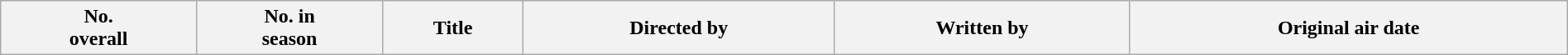<table class="wikitable plainrowheaders" style="width:100%; style="background:#fff;">
<tr>
<th style="background:#;">No.<br>overall</th>
<th style="background:#;">No. in<br>season</th>
<th style="background:#;">Title</th>
<th style="background:#;">Directed by</th>
<th style="background:#;">Written by</th>
<th style="background:#;">Original air date<br>



















</th>
</tr>
</table>
